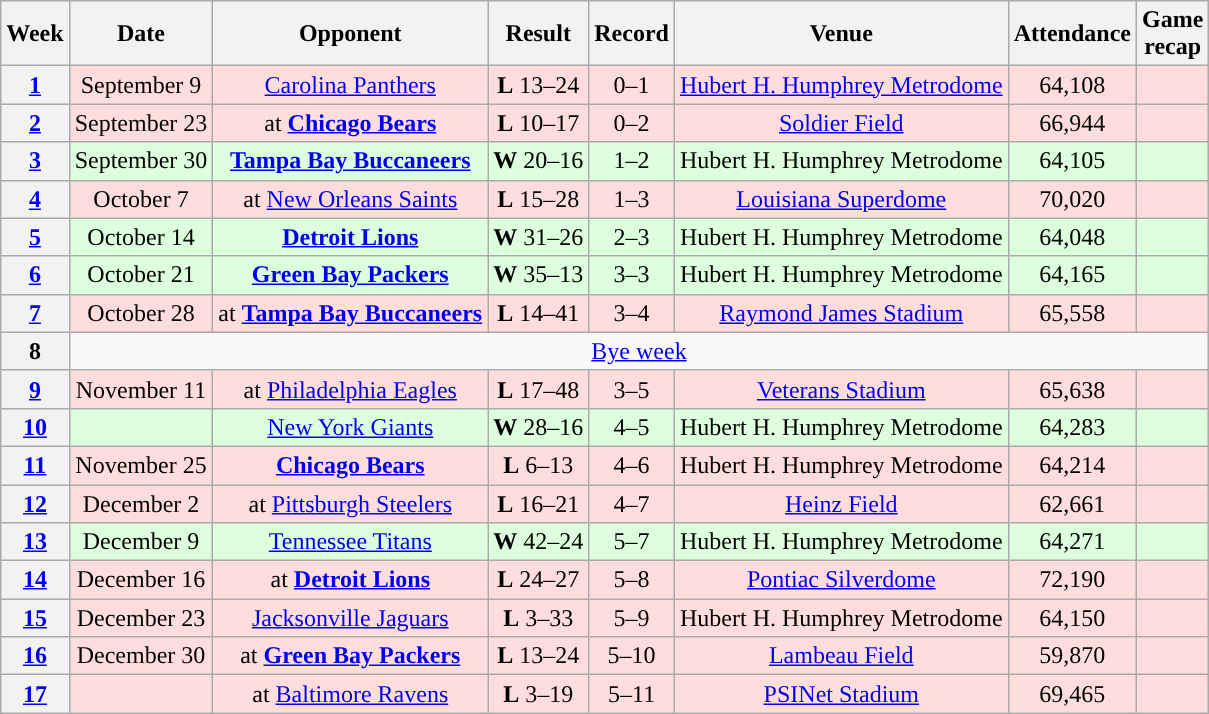<table class="wikitable" style="text-align:center">
<tr>
<th>Week</th>
<th>Date</th>
<th>Opponent</th>
<th>Result</th>
<th>Record</th>
<th>Venue</th>
<th>Attendance</th>
<th>Game<br>recap</th>
</tr>
<tr bgcolor="#ffdddd">
<th><a href='#'>1</a></th>
<td>September 9</td>
<td><a href='#'>Carolina Panthers</a></td>
<td><strong>L</strong> 13–24</td>
<td>0–1</td>
<td><a href='#'>Hubert H. Humphrey Metrodome</a></td>
<td>64,108</td>
<td></td>
</tr>
<tr bgcolor="#ffdddd">
<th><a href='#'>2</a></th>
<td>September 23</td>
<td>at <strong><a href='#'>Chicago Bears</a></strong></td>
<td><strong>L</strong> 10–17</td>
<td>0–2</td>
<td><a href='#'>Soldier Field</a></td>
<td>66,944</td>
<td></td>
</tr>
<tr bgcolor="#ddffdd">
<th><a href='#'>3</a></th>
<td>September 30</td>
<td><strong><a href='#'>Tampa Bay Buccaneers</a></strong></td>
<td><strong>W</strong> 20–16</td>
<td>1–2</td>
<td>Hubert H. Humphrey Metrodome</td>
<td>64,105</td>
<td></td>
</tr>
<tr bgcolor="#ffdddd">
<th><a href='#'>4</a></th>
<td>October 7</td>
<td>at <a href='#'>New Orleans Saints</a></td>
<td><strong>L</strong> 15–28</td>
<td>1–3</td>
<td><a href='#'>Louisiana Superdome</a></td>
<td>70,020</td>
<td></td>
</tr>
<tr bgcolor="#ddffdd">
<th><a href='#'>5</a></th>
<td>October 14</td>
<td><strong><a href='#'>Detroit Lions</a></strong></td>
<td><strong>W</strong> 31–26</td>
<td>2–3</td>
<td>Hubert H. Humphrey Metrodome</td>
<td>64,048</td>
<td></td>
</tr>
<tr bgcolor="#ddffdd">
<th><a href='#'>6</a></th>
<td>October 21</td>
<td><strong><a href='#'>Green Bay Packers</a></strong></td>
<td><strong>W</strong> 35–13</td>
<td>3–3</td>
<td>Hubert H. Humphrey Metrodome</td>
<td>64,165</td>
<td></td>
</tr>
<tr bgcolor="#ffdddd">
<th><a href='#'>7</a></th>
<td>October 28</td>
<td>at <strong><a href='#'>Tampa Bay Buccaneers</a></strong></td>
<td><strong>L</strong> 14–41</td>
<td>3–4</td>
<td><a href='#'>Raymond James Stadium</a></td>
<td>65,558</td>
<td></td>
</tr>
<tr>
<th>8</th>
<td colspan="7"><a href='#'>Bye week</a></td>
</tr>
<tr bgcolor="#ffdddd">
<th><a href='#'>9</a></th>
<td>November 11</td>
<td>at <a href='#'>Philadelphia Eagles</a></td>
<td><strong>L</strong> 17–48</td>
<td>3–5</td>
<td><a href='#'>Veterans Stadium</a></td>
<td>65,638</td>
<td></td>
</tr>
<tr bgcolor="#ddffdd">
<th><a href='#'>10</a></th>
<td></td>
<td><a href='#'>New York Giants</a></td>
<td><strong>W</strong> 28–16</td>
<td>4–5</td>
<td>Hubert H. Humphrey Metrodome</td>
<td>64,283</td>
<td></td>
</tr>
<tr bgcolor="#ffdddd">
<th><a href='#'>11</a></th>
<td>November 25</td>
<td><strong><a href='#'>Chicago Bears</a></strong></td>
<td><strong>L</strong> 6–13</td>
<td>4–6</td>
<td>Hubert H. Humphrey Metrodome</td>
<td>64,214</td>
<td></td>
</tr>
<tr bgcolor="#ffdddd">
<th><a href='#'>12</a></th>
<td>December 2</td>
<td>at <a href='#'>Pittsburgh Steelers</a></td>
<td><strong>L</strong> 16–21</td>
<td>4–7</td>
<td><a href='#'>Heinz Field</a></td>
<td>62,661</td>
<td></td>
</tr>
<tr bgcolor="#ddffdd">
<th><a href='#'>13</a></th>
<td>December 9</td>
<td><a href='#'>Tennessee Titans</a></td>
<td><strong>W</strong> 42–24</td>
<td>5–7</td>
<td>Hubert H. Humphrey Metrodome</td>
<td>64,271</td>
<td></td>
</tr>
<tr bgcolor="#ffdddd">
<th><a href='#'>14</a></th>
<td>December 16</td>
<td>at <strong><a href='#'>Detroit Lions</a></strong></td>
<td><strong>L</strong> 24–27</td>
<td>5–8</td>
<td><a href='#'>Pontiac Silverdome</a></td>
<td>72,190</td>
<td></td>
</tr>
<tr bgcolor="#ffdddd">
<th><a href='#'>15</a></th>
<td>December 23</td>
<td><a href='#'>Jacksonville Jaguars</a></td>
<td><strong>L</strong> 3–33</td>
<td>5–9</td>
<td>Hubert H. Humphrey Metrodome</td>
<td>64,150</td>
<td></td>
</tr>
<tr bgcolor="#ffdddd">
<th><a href='#'>16</a></th>
<td>December 30</td>
<td>at <strong><a href='#'>Green Bay Packers</a></strong></td>
<td><strong>L</strong> 13–24</td>
<td>5–10</td>
<td><a href='#'>Lambeau Field</a></td>
<td>59,870</td>
<td></td>
</tr>
<tr bgcolor="#ffdddd">
<th><a href='#'>17</a></th>
<td></td>
<td>at <a href='#'>Baltimore Ravens</a></td>
<td><strong>L</strong> 3–19</td>
<td>5–11</td>
<td><a href='#'>PSINet Stadium</a></td>
<td>69,465</td>
<td></td>
</tr>
</table>
